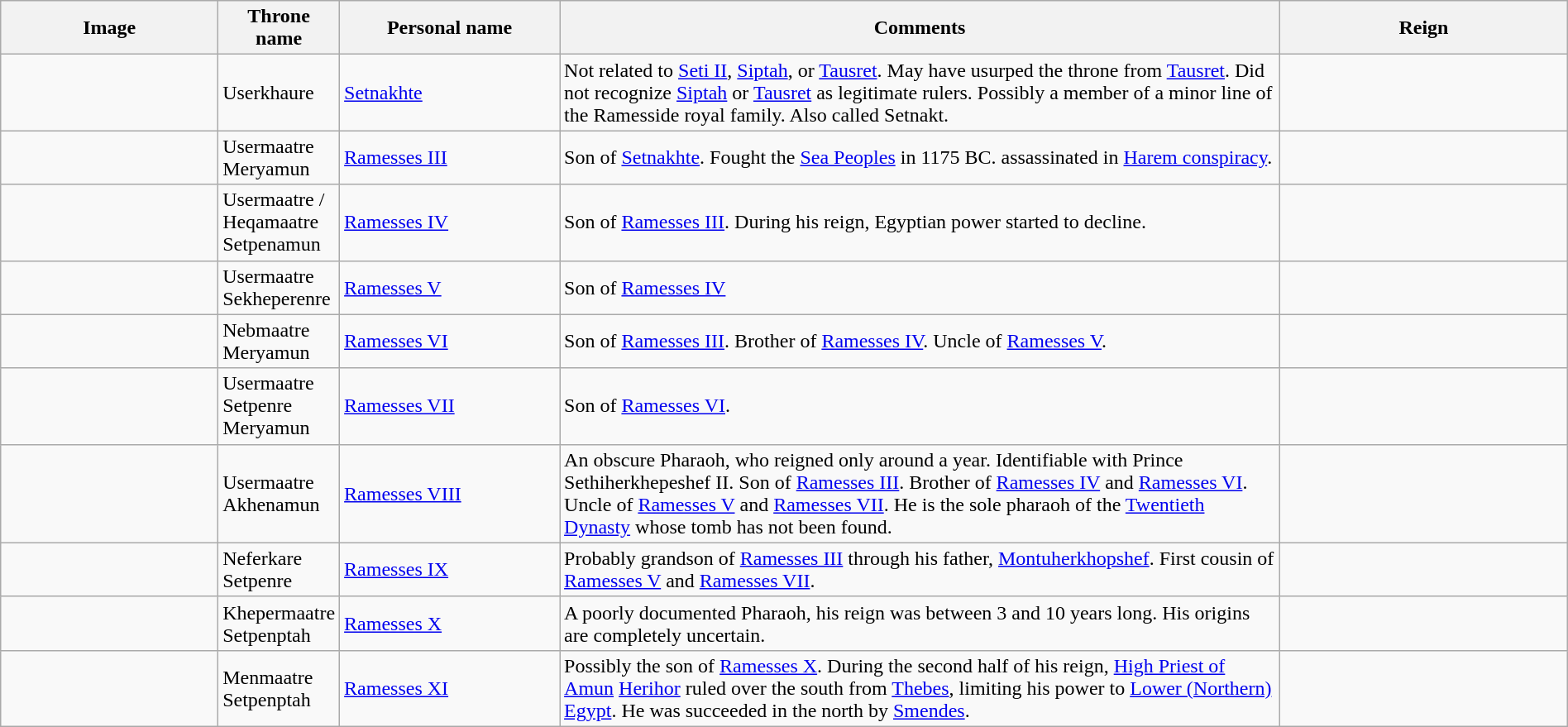<table class="wikitable" width="100%">
<tr>
<th width="15%">Image</th>
<th>Throne name</th>
<th width="15%">Personal name</th>
<th width="50%">Comments</th>
<th width="20%">Reign</th>
</tr>
<tr>
<td></td>
<td>Userkhaure</td>
<td><a href='#'>Setnakhte</a></td>
<td>Not related to <a href='#'>Seti II</a>, <a href='#'>Siptah</a>, or <a href='#'>Tausret</a>. May have usurped the throne from <a href='#'>Tausret</a>. Did not recognize <a href='#'>Siptah</a> or <a href='#'>Tausret</a> as legitimate rulers. Possibly a member of a minor line of the Ramesside royal family. Also called Setnakt.</td>
<td></td>
</tr>
<tr>
<td></td>
<td>Usermaatre Meryamun</td>
<td><a href='#'>Ramesses III</a></td>
<td>Son of <a href='#'>Setnakhte</a>. Fought the <a href='#'>Sea Peoples</a> in 1175 BC. assassinated in <a href='#'>Harem conspiracy</a>.</td>
<td></td>
</tr>
<tr>
<td></td>
<td>Usermaatre / Heqamaatre Setpenamun</td>
<td><a href='#'>Ramesses IV</a></td>
<td>Son of <a href='#'>Ramesses III</a>. During his reign, Egyptian power started to decline.</td>
<td></td>
</tr>
<tr>
<td></td>
<td>Usermaatre Sekheperenre</td>
<td><a href='#'>Ramesses V</a></td>
<td>Son of <a href='#'>Ramesses IV</a></td>
<td></td>
</tr>
<tr>
<td></td>
<td>Nebmaatre Meryamun</td>
<td><a href='#'>Ramesses VI</a></td>
<td>Son of <a href='#'>Ramesses III</a>. Brother of <a href='#'>Ramesses IV</a>. Uncle of <a href='#'>Ramesses V</a>.</td>
<td></td>
</tr>
<tr>
<td></td>
<td>Usermaatre Setpenre Meryamun</td>
<td><a href='#'>Ramesses VII</a></td>
<td>Son of <a href='#'>Ramesses VI</a>.</td>
<td></td>
</tr>
<tr>
<td></td>
<td>Usermaatre Akhenamun</td>
<td><a href='#'>Ramesses VIII</a></td>
<td>An obscure Pharaoh, who reigned only around a year. Identifiable with Prince Sethiherkhepeshef II. Son of <a href='#'>Ramesses III</a>. Brother of <a href='#'>Ramesses IV</a> and <a href='#'>Ramesses VI</a>. Uncle of <a href='#'>Ramesses V</a> and <a href='#'>Ramesses VII</a>. He is the sole pharaoh of the <a href='#'>Twentieth Dynasty</a> whose tomb has not been found.</td>
<td></td>
</tr>
<tr>
<td></td>
<td>Neferkare Setpenre</td>
<td><a href='#'>Ramesses IX</a></td>
<td>Probably grandson of <a href='#'>Ramesses III</a> through his father, <a href='#'>Montuherkhopshef</a>. First cousin of <a href='#'>Ramesses V</a> and <a href='#'>Ramesses VII</a>.</td>
<td></td>
</tr>
<tr>
<td></td>
<td>Khepermaatre Setpenptah</td>
<td><a href='#'>Ramesses X</a></td>
<td>A poorly documented Pharaoh, his reign was between 3 and 10 years long. His origins are completely uncertain.</td>
<td></td>
</tr>
<tr>
<td></td>
<td>Menmaatre Setpenptah</td>
<td><a href='#'>Ramesses XI</a></td>
<td>Possibly the son of <a href='#'>Ramesses X</a>. During the second half of his reign, <a href='#'>High Priest of Amun</a> <a href='#'>Herihor</a> ruled over the south from <a href='#'>Thebes</a>, limiting his power to <a href='#'>Lower (Northern) Egypt</a>. He was succeeded in the north by <a href='#'>Smendes</a>.</td>
<td></td>
</tr>
</table>
